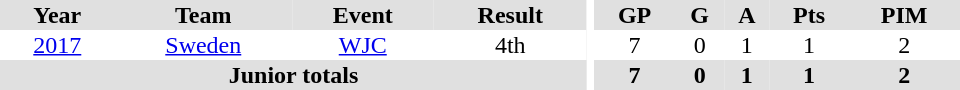<table border="0" cellpadding="1" cellspacing="0" ID="Table3" style="text-align:center; width:40em">
<tr ALIGN="center" bgcolor="#e0e0e0">
<th>Year</th>
<th>Team</th>
<th>Event</th>
<th>Result</th>
<th rowspan="99" bgcolor="#ffffff"></th>
<th>GP</th>
<th>G</th>
<th>A</th>
<th>Pts</th>
<th>PIM</th>
</tr>
<tr>
<td><a href='#'>2017</a></td>
<td><a href='#'>Sweden</a></td>
<td><a href='#'>WJC</a></td>
<td>4th</td>
<td>7</td>
<td>0</td>
<td>1</td>
<td>1</td>
<td>2</td>
</tr>
<tr bgcolor="#e0e0e0">
<th colspan="4">Junior totals</th>
<th>7</th>
<th>0</th>
<th>1</th>
<th>1</th>
<th>2</th>
</tr>
</table>
